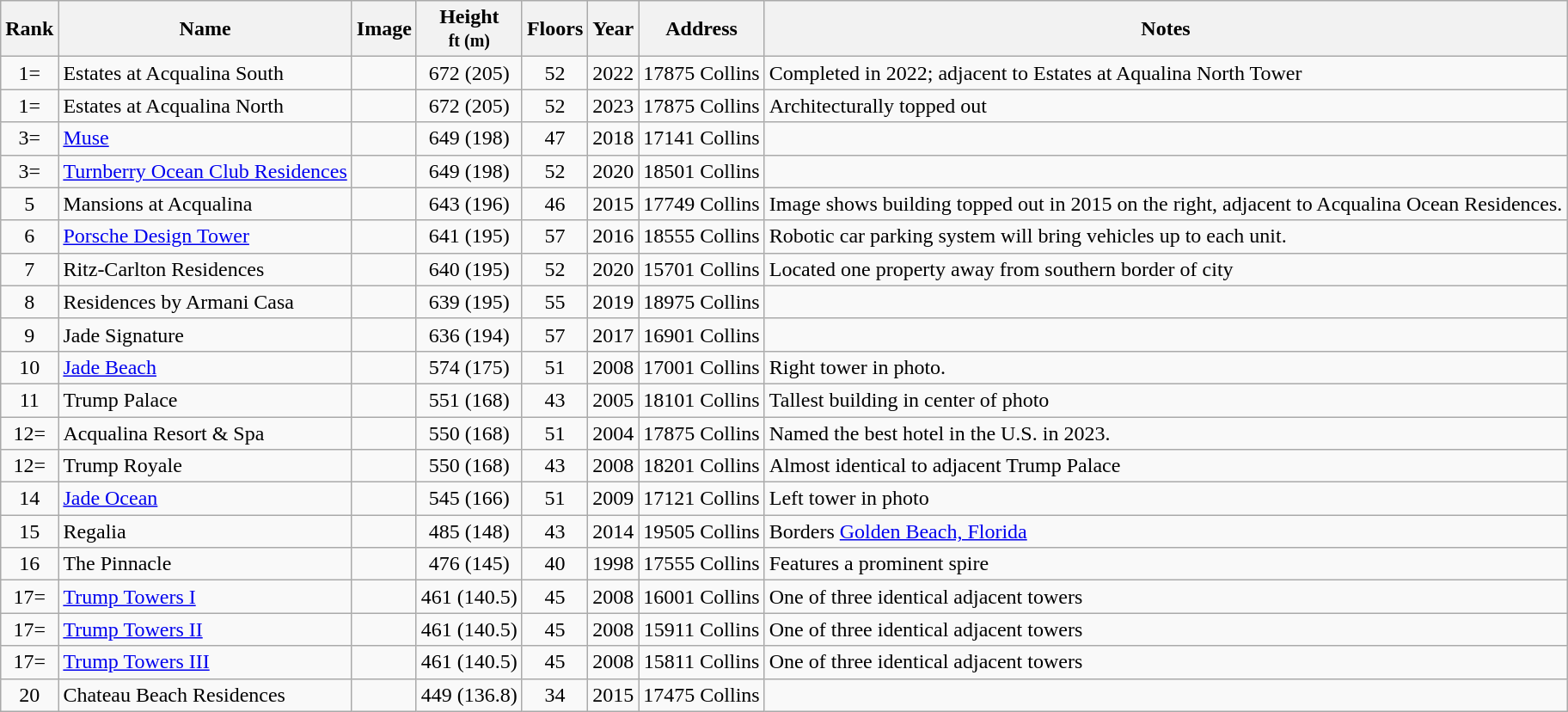<table class="wikitable sortable">
<tr>
<th>Rank</th>
<th>Name</th>
<th>Image</th>
<th>Height<br><small>ft (m)</small></th>
<th>Floors</th>
<th>Year</th>
<th>Address</th>
<th class="unsortable">Notes</th>
</tr>
<tr>
<td align="center">1=</td>
<td>Estates at Acqualina South</td>
<td></td>
<td align="center">672 (205)</td>
<td align="center">52</td>
<td align="center">2022</td>
<td align="center">17875 Collins</td>
<td>Completed in 2022; adjacent to Estates at Aqualina North Tower</td>
</tr>
<tr>
<td align="center">1=</td>
<td>Estates at Acqualina North</td>
<td></td>
<td align="center">672 (205)</td>
<td align="center">52</td>
<td align="center">2023</td>
<td align="center">17875 Collins</td>
<td>Architecturally topped out</td>
</tr>
<tr>
<td align="center">3=</td>
<td><a href='#'>Muse</a></td>
<td></td>
<td align="center">649 (198)</td>
<td align="center">47</td>
<td align="center">2018</td>
<td align="center">17141 Collins</td>
<td></td>
</tr>
<tr>
<td align="center">3=</td>
<td><a href='#'>Turnberry Ocean Club Residences</a></td>
<td></td>
<td align="center">649 (198)</td>
<td align="center">52</td>
<td align="center">2020</td>
<td align="center">18501 Collins</td>
<td></td>
</tr>
<tr>
<td align="center">5</td>
<td>Mansions at Acqualina</td>
<td></td>
<td align="center">643 (196)</td>
<td align="center">46</td>
<td align="center">2015</td>
<td align="center">17749 Collins</td>
<td> Image shows building topped out in 2015 on the right, adjacent to Acqualina Ocean Residences.</td>
</tr>
<tr>
<td align="center">6</td>
<td><a href='#'>Porsche Design Tower</a></td>
<td></td>
<td align="center">641 (195)</td>
<td align="center">57</td>
<td align="center">2016</td>
<td align="center">18555 Collins</td>
<td> Robotic car parking system will bring vehicles up to each unit.</td>
</tr>
<tr>
<td align="center">7</td>
<td>Ritz-Carlton Residences</td>
<td></td>
<td align="center">640 (195)</td>
<td align="center">52</td>
<td align="center">2020</td>
<td align="center">15701 Collins</td>
<td> Located one property away from southern border of city</td>
</tr>
<tr>
<td align="center">8</td>
<td>Residences by Armani Casa</td>
<td></td>
<td align="center">639 (195)</td>
<td align="center">55</td>
<td align="center">2019</td>
<td align="center">18975 Collins</td>
<td></td>
</tr>
<tr>
<td align="center">9</td>
<td>Jade Signature</td>
<td></td>
<td align="center">636 (194)</td>
<td align="center">57</td>
<td align="center">2017</td>
<td align="center">16901 Collins</td>
<td></td>
</tr>
<tr>
<td align="center">10</td>
<td><a href='#'>Jade Beach</a></td>
<td></td>
<td align="center">574 (175)</td>
<td align="center">51</td>
<td align="center">2008</td>
<td align="center">17001 Collins</td>
<td> Right tower in photo.</td>
</tr>
<tr>
<td align="center">11</td>
<td>Trump Palace</td>
<td></td>
<td align="center">551 (168)</td>
<td align="center">43</td>
<td align="center">2005</td>
<td align="center">18101 Collins</td>
<td> Tallest building in center of photo</td>
</tr>
<tr>
<td align="center">12=</td>
<td>Acqualina Resort & Spa</td>
<td></td>
<td align="center">550 (168)</td>
<td align="center">51</td>
<td align="center">2004</td>
<td align="center">17875 Collins</td>
<td> Named the best hotel in the U.S. in 2023.</td>
</tr>
<tr>
<td align="center">12=</td>
<td>Trump Royale</td>
<td></td>
<td align="center">550 (168)</td>
<td align="center">43</td>
<td align="center">2008</td>
<td align="center">18201 Collins</td>
<td> Almost identical to adjacent Trump Palace</td>
</tr>
<tr>
<td align="center">14</td>
<td><a href='#'>Jade Ocean</a></td>
<td></td>
<td align="center">545 (166)</td>
<td align="center">51</td>
<td align="center">2009</td>
<td align="center">17121 Collins</td>
<td> Left tower in photo</td>
</tr>
<tr>
<td align="center">15</td>
<td>Regalia</td>
<td></td>
<td align="center">485 (148)</td>
<td align="center">43</td>
<td align="center">2014</td>
<td align="center">19505 Collins</td>
<td> Borders <a href='#'>Golden Beach, Florida</a></td>
</tr>
<tr>
<td align="center">16</td>
<td>The Pinnacle</td>
<td></td>
<td align="center">476 (145)</td>
<td align="center">40</td>
<td align="center">1998</td>
<td align="center">17555 Collins</td>
<td> Features a prominent spire</td>
</tr>
<tr>
<td align="center">17=</td>
<td><a href='#'>Trump Towers I</a></td>
<td></td>
<td align="center">461 (140.5)</td>
<td align="center">45</td>
<td align="center">2008</td>
<td align="center">16001 Collins</td>
<td> One of three identical adjacent towers</td>
</tr>
<tr>
<td align="center">17=</td>
<td><a href='#'>Trump Towers II</a></td>
<td></td>
<td align="center">461 (140.5)</td>
<td align="center">45</td>
<td align="center">2008</td>
<td align="center">15911 Collins</td>
<td> One of three identical adjacent towers</td>
</tr>
<tr>
<td align="center">17=</td>
<td><a href='#'>Trump Towers III</a></td>
<td></td>
<td align="center">461 (140.5)</td>
<td align="center">45</td>
<td align="center">2008</td>
<td align="center">15811 Collins</td>
<td> One of three identical adjacent towers</td>
</tr>
<tr>
<td align="center">20</td>
<td>Chateau Beach Residences</td>
<td></td>
<td align="center">449 (136.8)</td>
<td align="center">34</td>
<td align="center">2015</td>
<td align="center">17475 Collins</td>
<td></td>
</tr>
</table>
